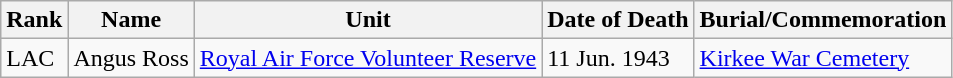<table class="wikitable">
<tr>
<th>Rank</th>
<th>Name</th>
<th>Unit</th>
<th>Date of Death</th>
<th>Burial/Commemoration</th>
</tr>
<tr>
<td>LAC</td>
<td>Angus Ross</td>
<td><a href='#'>Royal Air Force Volunteer Reserve</a></td>
<td>11 Jun. 1943</td>
<td><a href='#'>Kirkee War Cemetery</a></td>
</tr>
</table>
